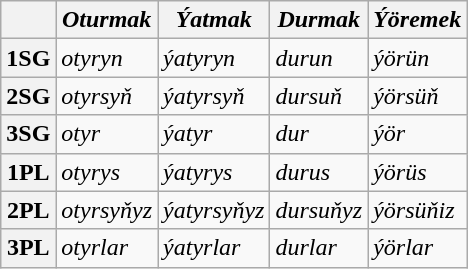<table class=wikitable>
<tr>
<th></th>
<th><em>Oturmak</em></th>
<th><em>Ýatmak</em></th>
<th><em>Durmak</em></th>
<th><em>Ýöremek</em></th>
</tr>
<tr>
<th>1SG</th>
<td><em>otyryn</em></td>
<td><em>ýatyryn</em></td>
<td><em>durun</em></td>
<td><em>ýörün</em></td>
</tr>
<tr>
<th>2SG</th>
<td><em>otyrsyň</em></td>
<td><em>ýatyrsyň</em></td>
<td><em>dursuň</em></td>
<td><em>ýörsüň</em></td>
</tr>
<tr>
<th>3SG</th>
<td><em>otyr</em></td>
<td><em>ýatyr</em></td>
<td><em>dur</em></td>
<td><em>ýör</em></td>
</tr>
<tr>
<th>1PL</th>
<td><em>otyrys</em></td>
<td><em>ýatyrys</em></td>
<td><em>durus</em></td>
<td><em>ýörüs</em></td>
</tr>
<tr>
<th>2PL</th>
<td><em>otyrsyňyz</em></td>
<td><em>ýatyrsyňyz</em></td>
<td><em>dursuňyz</em></td>
<td><em>ýörsüňiz</em></td>
</tr>
<tr>
<th>3PL</th>
<td><em>otyrlar</em></td>
<td><em>ýatyrlar</em></td>
<td><em>durlar</em></td>
<td><em>ýörlar</em></td>
</tr>
</table>
